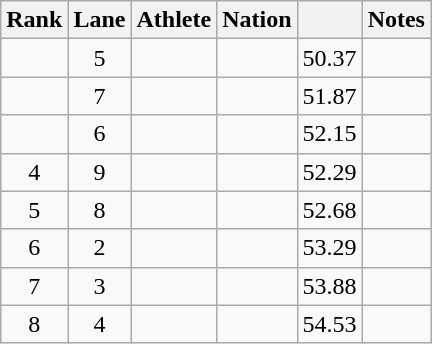<table class="wikitable sortable" style="text-align:center">
<tr>
<th scope="col">Rank</th>
<th scope="col">Lane</th>
<th scope="col">Athlete</th>
<th scope="col">Nation</th>
<th scope="col"></th>
<th scope="col">Notes</th>
</tr>
<tr>
<td></td>
<td>5</td>
<td style="text-align:left"></td>
<td style="text-align:left"></td>
<td>50.37</td>
<td></td>
</tr>
<tr>
<td></td>
<td>7</td>
<td style="text-align:left"></td>
<td style="text-align:left"></td>
<td>51.87</td>
<td></td>
</tr>
<tr>
<td></td>
<td>6</td>
<td style="text-align:left"></td>
<td style="text-align:left"></td>
<td>52.15</td>
<td></td>
</tr>
<tr>
<td>4</td>
<td>9</td>
<td style="text-align:left"></td>
<td style="text-align:left"></td>
<td>52.29</td>
<td></td>
</tr>
<tr>
<td>5</td>
<td>8</td>
<td style="text-align:left"></td>
<td style="text-align:left"></td>
<td>52.68</td>
<td></td>
</tr>
<tr>
<td>6</td>
<td>2</td>
<td style="text-align:left"></td>
<td style="text-align:left"></td>
<td>53.29</td>
<td></td>
</tr>
<tr>
<td>7</td>
<td>3</td>
<td style="text-align:left"></td>
<td style="text-align:left"></td>
<td>53.88</td>
<td></td>
</tr>
<tr>
<td>8</td>
<td>4</td>
<td style="text-align:left"></td>
<td style="text-align:left"></td>
<td>54.53</td>
<td></td>
</tr>
</table>
